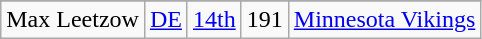<table class="wikitable" style="text-align:center">
<tr>
</tr>
<tr>
<td align=left>Max Leetzow</td>
<td><a href='#'>DE</a></td>
<td><a href='#'>14th</a></td>
<td>191</td>
<td><a href='#'>Minnesota Vikings</a></td>
</tr>
</table>
